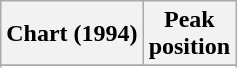<table class="wikitable sortable plainrowheaders" style="text-align:center">
<tr>
<th scope="col">Chart (1994)</th>
<th scope="col">Peak<br>position</th>
</tr>
<tr>
</tr>
<tr>
</tr>
<tr>
</tr>
<tr>
</tr>
<tr>
</tr>
<tr>
</tr>
</table>
